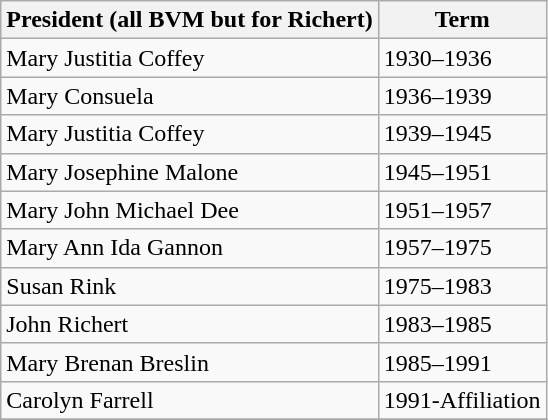<table class="wikitable" border="1">
<tr>
<th>President (all BVM but for Richert)</th>
<th>Term</th>
</tr>
<tr>
<td>Mary Justitia Coffey</td>
<td>1930–1936</td>
</tr>
<tr>
<td>Mary Consuela</td>
<td>1936–1939</td>
</tr>
<tr>
<td>Mary Justitia Coffey</td>
<td>1939–1945</td>
</tr>
<tr>
<td>Mary Josephine Malone</td>
<td>1945–1951</td>
</tr>
<tr>
<td>Mary John Michael Dee</td>
<td>1951–1957</td>
</tr>
<tr>
<td>Mary Ann Ida Gannon</td>
<td>1957–1975</td>
</tr>
<tr>
<td>Susan Rink</td>
<td>1975–1983</td>
</tr>
<tr>
<td>John Richert</td>
<td>1983–1985</td>
</tr>
<tr>
<td>Mary Brenan Breslin</td>
<td>1985–1991</td>
</tr>
<tr>
<td>Carolyn Farrell</td>
<td>1991-Affiliation</td>
</tr>
<tr>
</tr>
</table>
